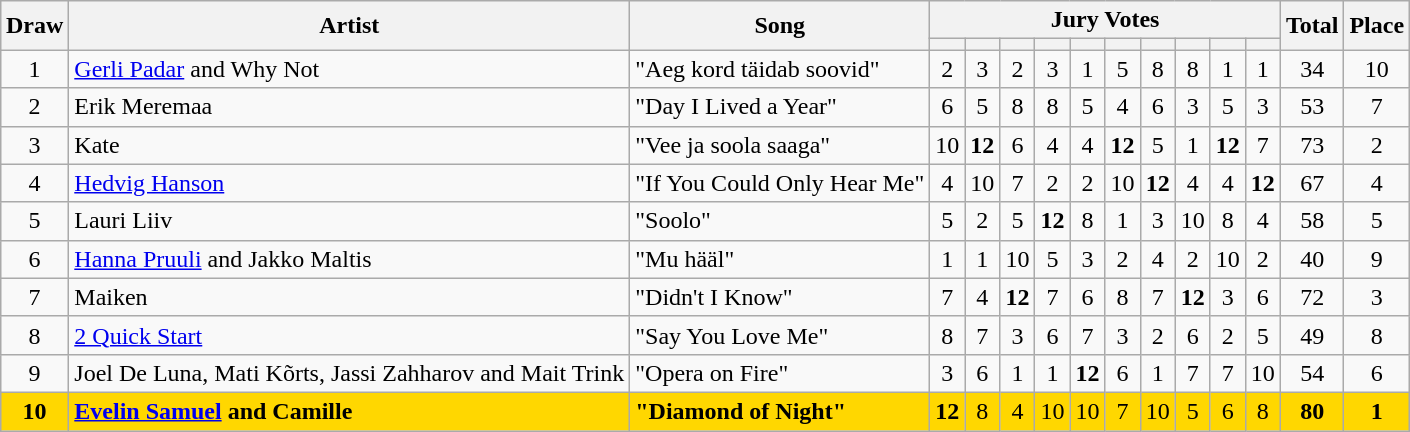<table class="sortable wikitable" style="margin: 1em auto 1em auto; text-align:center">
<tr>
<th rowspan="2">Draw</th>
<th rowspan="2">Artist</th>
<th rowspan="2">Song</th>
<th colspan="10">Jury Votes</th>
<th rowspan="2">Total</th>
<th rowspan="2">Place</th>
</tr>
<tr>
<th></th>
<th></th>
<th></th>
<th></th>
<th></th>
<th></th>
<th></th>
<th></th>
<th></th>
<th></th>
</tr>
<tr>
<td>1</td>
<td align="left"><a href='#'>Gerli Padar</a> and Why Not</td>
<td align="left">"Aeg kord täidab soovid"</td>
<td>2</td>
<td>3</td>
<td>2</td>
<td>3</td>
<td>1</td>
<td>5</td>
<td>8</td>
<td>8</td>
<td>1</td>
<td>1</td>
<td>34</td>
<td>10</td>
</tr>
<tr>
<td>2</td>
<td align="left">Erik Meremaa</td>
<td align="left">"Day I Lived a Year"</td>
<td>6</td>
<td>5</td>
<td>8</td>
<td>8</td>
<td>5</td>
<td>4</td>
<td>6</td>
<td>3</td>
<td>5</td>
<td>3</td>
<td>53</td>
<td>7</td>
</tr>
<tr>
<td>3</td>
<td align="left">Kate</td>
<td align="left">"Vee ja soola saaga"</td>
<td>10</td>
<td><strong>12</strong></td>
<td>6</td>
<td>4</td>
<td>4</td>
<td><strong>12</strong></td>
<td>5</td>
<td>1</td>
<td><strong>12</strong></td>
<td>7</td>
<td>73</td>
<td>2</td>
</tr>
<tr>
<td>4</td>
<td align="left"><a href='#'>Hedvig Hanson</a></td>
<td align="left">"If You Could Only Hear Me"</td>
<td>4</td>
<td>10</td>
<td>7</td>
<td>2</td>
<td>2</td>
<td>10</td>
<td><strong>12</strong></td>
<td>4</td>
<td>4</td>
<td><strong>12</strong></td>
<td>67</td>
<td>4</td>
</tr>
<tr>
<td>5</td>
<td align="left">Lauri Liiv</td>
<td align="left">"Soolo"</td>
<td>5</td>
<td>2</td>
<td>5</td>
<td><strong>12</strong></td>
<td>8</td>
<td>1</td>
<td>3</td>
<td>10</td>
<td>8</td>
<td>4</td>
<td>58</td>
<td>5</td>
</tr>
<tr>
<td>6</td>
<td align="left"><a href='#'>Hanna Pruuli</a> and Jakko Maltis</td>
<td align="left">"Mu hääl"</td>
<td>1</td>
<td>1</td>
<td>10</td>
<td>5</td>
<td>3</td>
<td>2</td>
<td>4</td>
<td>2</td>
<td>10</td>
<td>2</td>
<td>40</td>
<td>9</td>
</tr>
<tr>
<td>7</td>
<td align="left">Maiken</td>
<td align="left">"Didn't I Know"</td>
<td>7</td>
<td>4</td>
<td><strong>12</strong></td>
<td>7</td>
<td>6</td>
<td>8</td>
<td>7</td>
<td><strong>12</strong></td>
<td>3</td>
<td>6</td>
<td>72</td>
<td>3</td>
</tr>
<tr>
<td>8</td>
<td align="left"><a href='#'>2 Quick Start</a></td>
<td align="left">"Say You Love Me"</td>
<td>8</td>
<td>7</td>
<td>3</td>
<td>6</td>
<td>7</td>
<td>3</td>
<td>2</td>
<td>6</td>
<td>2</td>
<td>5</td>
<td>49</td>
<td>8</td>
</tr>
<tr>
<td>9</td>
<td align="left">Joel De Luna, Mati Kõrts, Jassi Zahharov and Mait Trink</td>
<td align="left">"Opera on Fire"</td>
<td>3</td>
<td>6</td>
<td>1</td>
<td>1</td>
<td><strong>12</strong></td>
<td>6</td>
<td>1</td>
<td>7</td>
<td>7</td>
<td>10</td>
<td>54</td>
<td>6</td>
</tr>
<tr style="background:gold;">
<td><strong>10</strong></td>
<td align="left"><strong><a href='#'>Evelin Samuel</a> and Camille</strong></td>
<td align="left"><strong>"Diamond of Night"</strong></td>
<td><strong>12</strong></td>
<td>8</td>
<td>4</td>
<td>10</td>
<td>10</td>
<td>7</td>
<td>10</td>
<td>5</td>
<td>6</td>
<td>8</td>
<td><strong>80</strong></td>
<td><strong>1</strong></td>
</tr>
</table>
